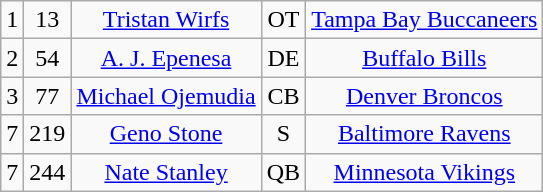<table class="wikitable" style="text-align:center">
<tr>
<td>1</td>
<td>13</td>
<td><a href='#'>Tristan Wirfs</a></td>
<td>OT</td>
<td><a href='#'>Tampa Bay Buccaneers</a></td>
</tr>
<tr>
<td>2</td>
<td>54</td>
<td><a href='#'>A. J. Epenesa</a></td>
<td>DE</td>
<td><a href='#'>Buffalo Bills</a></td>
</tr>
<tr>
<td>3</td>
<td>77</td>
<td><a href='#'>Michael Ojemudia</a></td>
<td>CB</td>
<td><a href='#'>Denver Broncos</a></td>
</tr>
<tr>
<td>7</td>
<td>219</td>
<td><a href='#'>Geno Stone</a></td>
<td>S</td>
<td><a href='#'>Baltimore Ravens</a></td>
</tr>
<tr>
<td>7</td>
<td>244</td>
<td><a href='#'>Nate Stanley</a></td>
<td>QB</td>
<td><a href='#'>Minnesota Vikings</a></td>
</tr>
</table>
